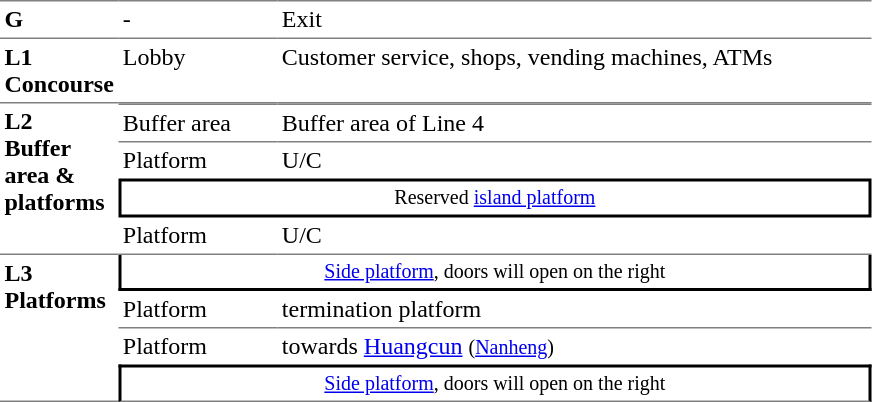<table table border=0 cellspacing=0 cellpadding=3>
<tr>
<td style="border-top:solid 1px gray;" width=50 valign=top><strong>G</strong></td>
<td style="border-top:solid 1px gray;" width=100 valign=top>-</td>
<td style="border-top:solid 1px gray;" width=390 valign=top>Exit</td>
</tr>
<tr>
<td style="border-bottom:solid 1px gray; border-top:solid 1px gray;" valign=top width=50><strong>L1<br>Concourse</strong></td>
<td style="border-bottom:solid 1px gray; border-top:solid 1px gray;" valign=top width=100>Lobby</td>
<td style="border-bottom:solid 1px gray; border-top:solid 1px gray;" valign=top width=390>Customer service, shops, vending machines, ATMs</td>
</tr>
<tr>
<td style="border-bottom:solid 1px gray;" rowspan=4 valign=top><strong>L2<br>Buffer area & platforms</strong></td>
<td style="border-top:solid 1px gray;" width=100 valign=top>Buffer area</td>
<td style="border-top:solid 1px gray;" width=390 valign=top>Buffer area of Line 4</td>
</tr>
<tr>
<td style="border-top:solid 1px gray;" width=100 valign=top>Platform</td>
<td style="border-top:solid 1px gray;" width=390 valign=top> U/C</td>
</tr>
<tr>
<td style="border-top:solid 2px black;border-bottom:solid 2px black;border-left:solid 2px black;border-right:solid 2px black;font-size:smaller;text-align:center;" colspan=2>Reserved <a href='#'>island platform</a></td>
</tr>
<tr>
<td style="border-bottom:solid 1px gray;" width=100 valign=top>Platform</td>
<td style="border-bottom:solid 1px gray;" width=390 valign=top> U/C</td>
</tr>
<tr>
<td style="border-bottom:solid 1px gray;" rowspan=4 valign=top><strong>L3<br>Platforms</strong></td>
<td style="border-right:solid 2px black;border-left:solid 2px black;border-bottom:solid 2px black;font-size:smaller;text-align:center;" colspan=2><a href='#'>Side platform</a>, doors will open on the right</td>
</tr>
<tr>
<td style="border-bottom:solid 1px gray;" width=100>Platform </td>
<td style="border-bottom:solid 1px gray;" width=390> termination platform</td>
</tr>
<tr>
<td>Platform </td>
<td>  towards <a href='#'>Huangcun</a> <small>(<a href='#'>Nanheng</a>)</small> </td>
</tr>
<tr>
<td style="border-top:solid 2px black;border-right:solid 2px black;border-left:solid 2px black;border-bottom:solid 1px gray;font-size:smaller;text-align:center;" colspan=2><a href='#'>Side platform</a>, doors will open on the right</td>
</tr>
</table>
